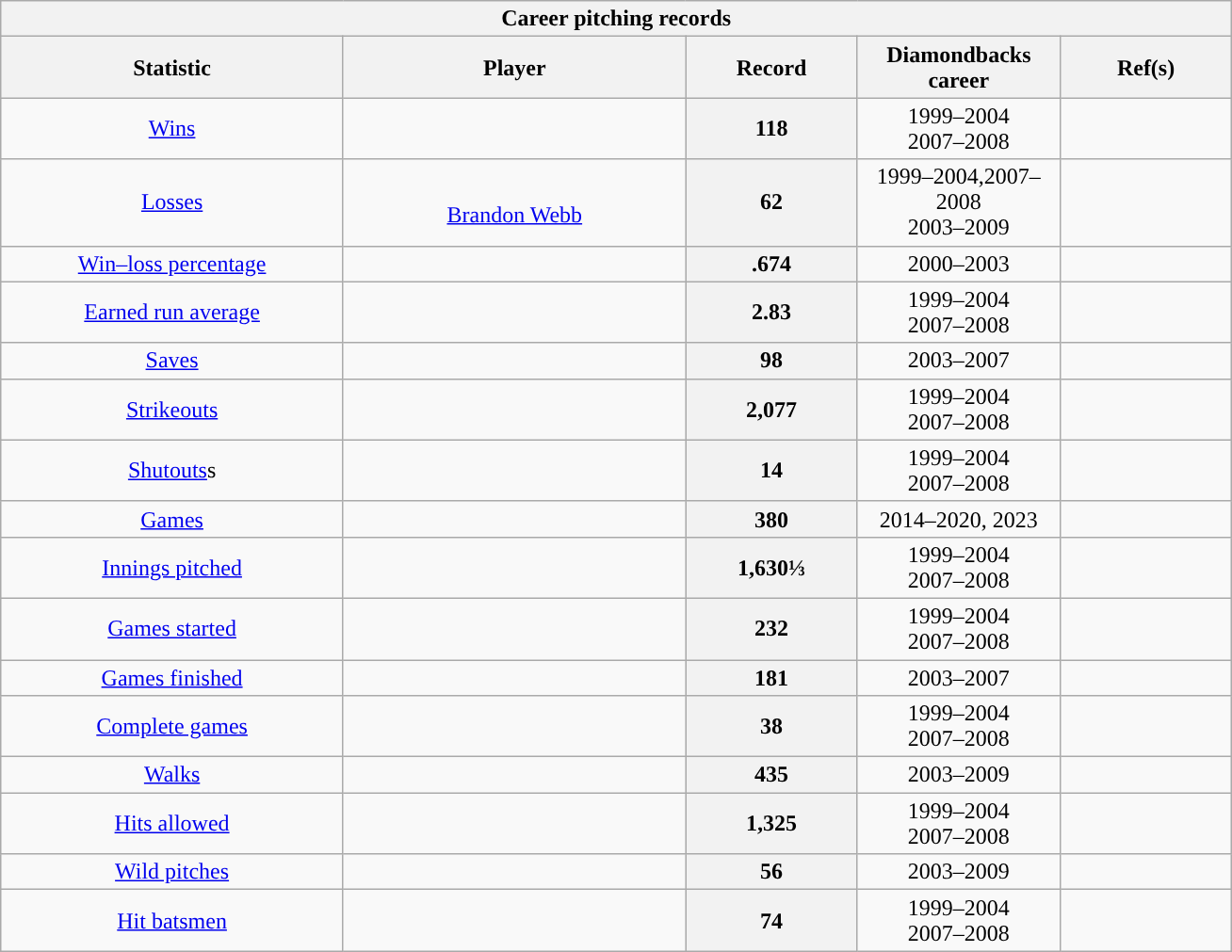<table class="wikitable" style="text-align:center" width="69%">
<tr>
<th colspan=5>Career pitching records</th>
</tr>
<tr>
<th scope="col" width=20%>Statistic</th>
<th scope="col" width=20%>Player</th>
<th scope="col" width=10% class="unsortable">Record</th>
<th scope="col" width=10%>Diamondbacks career</th>
<th scope="col" width=10% class="unsortable">Ref(s)</th>
</tr>
<tr>
<td><a href='#'>Wins</a></td>
<td></td>
<th scope="row">118</th>
<td>1999–2004<br>2007–2008</td>
<td></td>
</tr>
<tr>
<td><a href='#'>Losses</a></td>
<td><br><a href='#'>Brandon Webb</a></td>
<th scope="row">62</th>
<td>1999–2004,2007–2008<br>2003–2009</td>
<td></td>
</tr>
<tr>
<td><a href='#'>Win–loss percentage</a></td>
<td></td>
<th scope="row">.674</th>
<td>2000–2003</td>
<td></td>
</tr>
<tr>
<td><a href='#'>Earned run average</a></td>
<td></td>
<th scope="row">2.83</th>
<td>1999–2004<br>2007–2008</td>
<td></td>
</tr>
<tr>
<td><a href='#'>Saves</a></td>
<td></td>
<th scope="row">98</th>
<td>2003–2007</td>
<td></td>
</tr>
<tr>
<td><a href='#'>Strikeouts</a></td>
<td></td>
<th scope="row">2,077</th>
<td>1999–2004<br>2007–2008</td>
<td></td>
</tr>
<tr>
<td><a href='#'>Shutouts</a>s</td>
<td></td>
<th scope="row">14</th>
<td>1999–2004<br>2007–2008</td>
<td></td>
</tr>
<tr>
<td><a href='#'>Games</a></td>
<td></td>
<th scope="row">380</th>
<td>2014–2020, 2023</td>
<td></td>
</tr>
<tr>
<td><a href='#'>Innings pitched</a></td>
<td></td>
<th scope="row">1,630⅓</th>
<td>1999–2004<br>2007–2008</td>
<td></td>
</tr>
<tr>
<td><a href='#'>Games started</a></td>
<td></td>
<th scope="row">232</th>
<td>1999–2004<br>2007–2008</td>
<td></td>
</tr>
<tr>
<td><a href='#'>Games finished</a></td>
<td></td>
<th scope="row">181</th>
<td>2003–2007</td>
<td></td>
</tr>
<tr>
<td><a href='#'>Complete games</a></td>
<td></td>
<th scope="row">38</th>
<td>1999–2004<br>2007–2008</td>
<td></td>
</tr>
<tr>
<td><a href='#'>Walks</a></td>
<td></td>
<th scope="row">435</th>
<td>2003–2009</td>
<td></td>
</tr>
<tr>
<td><a href='#'>Hits allowed</a></td>
<td></td>
<th scope="row">1,325</th>
<td>1999–2004<br>2007–2008</td>
<td></td>
</tr>
<tr>
<td><a href='#'>Wild pitches</a></td>
<td></td>
<th scope="row">56</th>
<td>2003–2009</td>
<td></td>
</tr>
<tr>
<td><a href='#'>Hit batsmen</a></td>
<td></td>
<th scope="row">74</th>
<td>1999–2004<br>2007–2008</td>
<td></td>
</tr>
</table>
